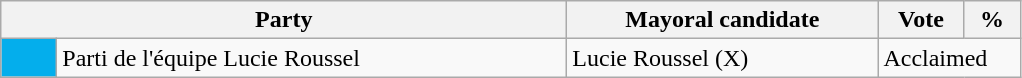<table class="wikitable">
<tr>
<th bgcolor="#DDDDFF" width="370px" colspan="2">Party</th>
<th bgcolor="#DDDDFF" width="200px">Mayoral candidate</th>
<th bgcolor="#DDDDFF" width="50px">Vote</th>
<th bgcolor="#DDDDFF" width="30px">%</th>
</tr>
<tr>
<td bgcolor=#04AEEC  width="30px"> </td>
<td>Parti de l'équipe Lucie Roussel</td>
<td>Lucie Roussel (X)</td>
<td colspan="2">Acclaimed</td>
</tr>
</table>
